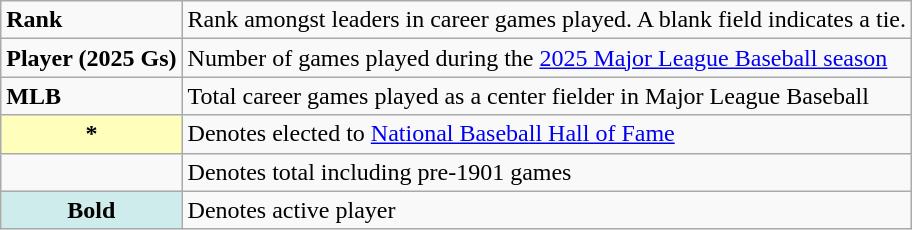<table class="wikitable" style="font-size:100%;">
<tr>
<td><strong>Rank</strong></td>
<td>Rank amongst leaders in career games played. A blank field indicates a tie.</td>
</tr>
<tr>
<td><strong>Player (2025 Gs)</strong></td>
<td>Number of games played during the <a href='#'>2025 Major League Baseball season</a></td>
</tr>
<tr>
<td><strong>MLB</strong></td>
<td>Total career games played as a center fielder in Major League Baseball</td>
</tr>
<tr>
<th scope="row" style="background-color:#ffffbb">*</th>
<td>Denotes elected to <a href='#'>National Baseball Hall of Fame</a> <br></td>
</tr>
<tr>
<td></td>
<td>Denotes total including pre-1901 games</td>
</tr>
<tr>
<th scope="row" style="background:#cfecec;"><strong>Bold</strong></th>
<td>Denotes active player<br></td>
</tr>
</table>
